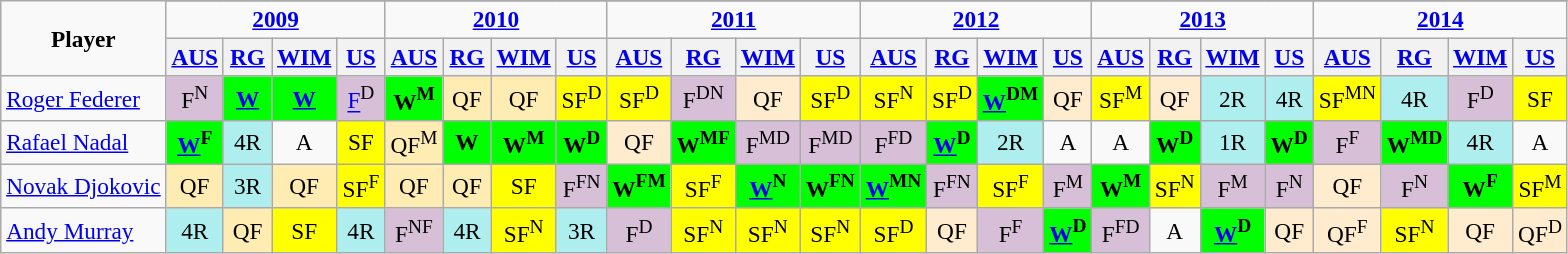<table class="wikitable" style="text-align:center;font-size:97%">
<tr>
<td colspan="1" rowspan="3"><strong>Player</strong></td>
</tr>
<tr>
<td colspan="4"><strong><a href='#'>2009</a></strong></td>
<td colspan="4"><strong><a href='#'>2010</a></strong></td>
<td colspan="4"><strong><a href='#'>2011</a></strong></td>
<td colspan="4"><strong><a href='#'>2012</a></strong></td>
<td colspan="4"><strong><a href='#'>2013</a></strong></td>
<td colspan="4"><strong><a href='#'>2014</a></strong></td>
</tr>
<tr>
<th width="25"><a href='#'>AUS</a></th>
<th width="25"><a href='#'>RG</a></th>
<th width="25"><a href='#'>WIM</a></th>
<th width="25"><a href='#'>US</a></th>
<th width="25"><a href='#'>AUS</a></th>
<th width="25"><a href='#'>RG</a></th>
<th width="25"><a href='#'>WIM</a></th>
<th width="25"><a href='#'>US</a></th>
<th width="25"><a href='#'>AUS</a></th>
<th width="25"><a href='#'>RG</a></th>
<th width="25"><a href='#'>WIM</a></th>
<th width="25"><a href='#'>US</a></th>
<th width="25"><a href='#'>AUS</a></th>
<th width="25"><a href='#'>RG</a></th>
<th width="25"><a href='#'>WIM</a></th>
<th width="25"><a href='#'>US</a></th>
<th width="25"><a href='#'>AUS</a></th>
<th width="25"><a href='#'>RG</a></th>
<th width="25"><a href='#'>WIM</a></th>
<th width="25"><a href='#'>US</a></th>
<th width="25"><a href='#'>AUS</a></th>
<th width="25"><a href='#'>RG</a></th>
<th width="25"><a href='#'>WIM</a></th>
<th width="25"><a href='#'>US</a></th>
</tr>
<tr>
<td style="text-align:left"> <a href='#'>Roger Federer</a></td>
<td style="background-color:thistle">F<sup>N</sup></td>
<td style="background-color:lime"><strong><a href='#'>W</a></strong></td>
<td style="background-color:lime"><strong><a href='#'>W</a></strong></td>
<td style="background-color:thistle"><a href='#'>F</a><sup>D</sup></td>
<td style="background-color:lime"><strong>W<sup>M</sup></strong></td>
<td style="background-color:#FFECB2">QF</td>
<td style="background-color:#FFECB2">QF</td>
<td style="background-color:yellow">SF<sup>D</sup></td>
<td bgcolor=yellow>SF<sup>D</sup></td>
<td bgcolor=thistle>F<sup>DN</sup></td>
<td bgcolor="#ffebcd">QF</td>
<td bgcolor=yellow>SF<sup>D</sup></td>
<td bgcolor=yellow>SF<sup>N</sup></td>
<td bgcolor=yellow>SF<sup>D</sup></td>
<td bgcolor=lime><strong><a href='#'>W</a><sup>DM</sup></strong></td>
<td bgcolor="#ffebcd">QF</td>
<td bgcolor=yellow>SF<sup>M</sup></td>
<td bgcolor="#ffebcd">QF</td>
<td bgcolor="#afeeee">2R</td>
<td bgcolor="#afeeee">4R</td>
<td bgcolor=yellow>SF<sup>MN</sup></td>
<td bgcolor="#afeeee">4R</td>
<td bgcolor=thistle>F<sup>D</sup></td>
<td bgcolor=yellow>SF</td>
</tr>
<tr>
<td style="text-align:left"> <a href='#'>Rafael Nadal</a></td>
<td style="background-color:lime"><strong><a href='#'>W</a><sup>F</sup></strong></td>
<td style="background-color:#afeeee">4R</td>
<td>A</td>
<td style="background-color:yellow">SF</td>
<td style="background-color:#FFECB2">QF<sup>M</sup></td>
<td style="background-color:lime"><strong>W</strong></td>
<td style="background-color:lime"><strong>W<sup>M</sup></strong></td>
<td style="background-color:lime"><strong>W<sup>D</sup></strong></td>
<td bgcolor="#ffebcd">QF</td>
<td bgcolor=lime><strong>W<sup>MF</sup></strong></td>
<td bgcolor=thistle>F<sup>MD</sup></td>
<td bgcolor=thistle>F<sup>MD</sup></td>
<td bgcolor=thistle>F<sup>FD</sup></td>
<td bgcolor=lime><strong><a href='#'>W</a><sup>D</sup></strong></td>
<td bgcolor="#afeeee">2R</td>
<td>A</td>
<td>A</td>
<td bgcolor=lime><strong>W<sup>D</sup></strong></td>
<td bgcolor="#afeeee">1R</td>
<td bgcolor=lime><strong>W<sup>D</sup></strong></td>
<td bgcolor=thistle>F<sup>F</sup></td>
<td bgcolor=lime><strong>W<sup>MD</sup></strong></td>
<td bgcolor="#afeeee">4R</td>
<td>A</td>
</tr>
<tr>
<td style="text-align:left"> <a href='#'>Novak Djokovic</a></td>
<td style="background-color:#FFECB2">QF</td>
<td style="background-color:#afeeee">3R</td>
<td style="background-color:#FFECB2">QF</td>
<td style="background-color:yellow">SF<sup>F</sup></td>
<td style="background-color:#FFECB2">QF</td>
<td style="background-color:#FFECB2">QF</td>
<td style="background-color:yellow">SF</td>
<td style="background-color:thistle">F<sup>FN</sup></td>
<td bgcolor=lime><strong>W<sup>FM</sup></strong></td>
<td bgcolor=yellow>SF<sup>F</sup></td>
<td bgcolor=lime><strong><a href='#'>W</a><sup>N</sup></strong></td>
<td bgcolor=lime><strong>W<sup>FN</sup></strong></td>
<td bgcolor=lime><strong><a href='#'>W</a><sup>MN</sup></strong></td>
<td bgcolor=thistle>F<sup>FN</sup></td>
<td bgcolor=yellow>SF<sup>F</sup></td>
<td bgcolor=thistle>F<sup>M</sup></td>
<td bgcolor=lime><strong>W<sup>M</sup></strong></td>
<td bgcolor=yellow>SF<sup>N</sup></td>
<td bgcolor=thistle>F<sup>M</sup></td>
<td bgcolor=thistle>F<sup>N</sup></td>
<td bgcolor="#ffebcd">QF</td>
<td bgcolor=thistle>F<sup>N</sup></td>
<td bgcolor=lime><strong>W<sup>F</sup></strong></td>
<td bgcolor=yellow>SF<sup>M</sup></td>
</tr>
<tr>
<td style="text-align:left"> <a href='#'>Andy Murray</a></td>
<td style="background-color:#afeeee">4R</td>
<td style="background-color:#FFECB2">QF</td>
<td style="background-color:yellow">SF</td>
<td style="background-color:#afeeee">4R</td>
<td style="background-color:thistle">F<sup>NF</sup></td>
<td style="background-color:#afeeee">4R</td>
<td style="background-color:yellow">SF<sup>N</sup></td>
<td style="background-color:#afeeee">3R</td>
<td bgcolor=thistle>F<sup>D</sup></td>
<td bgcolor=yellow>SF<sup>N</sup></td>
<td bgcolor=yellow>SF<sup>N</sup></td>
<td bgcolor=yellow>SF<sup>N</sup></td>
<td bgcolor=yellow>SF<sup>D</sup></td>
<td bgcolor="#ffebcd">QF</td>
<td bgcolor=thistle>F<sup>F</sup></td>
<td bgcolor=lime><strong><a href='#'>W</a><sup>D</sup></strong></td>
<td bgcolor=thistle>F<sup>FD</sup></td>
<td>A</td>
<td bgcolor=lime><strong><a href='#'>W</a><sup>D</sup></strong></td>
<td bgcolor="#ffebcd">QF</td>
<td bgcolor="#ffebcd">QF<sup>F</sup></td>
<td bgcolor=yellow>SF<sup>N</sup></td>
<td bgcolor="#ffebcd">QF</td>
<td bgcolor="#ffebcd">QF<sup>D</sup></td>
</tr>
</table>
